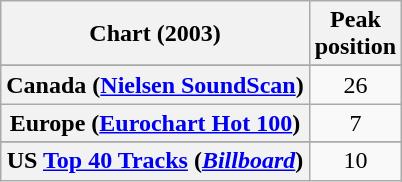<table class="wikitable sortable plainrowheaders" style="text-align:center">
<tr>
<th>Chart (2003)</th>
<th>Peak<br>position</th>
</tr>
<tr>
</tr>
<tr>
</tr>
<tr>
</tr>
<tr>
</tr>
<tr>
<th scope="row">Canada (<a href='#'>Nielsen SoundScan</a>)</th>
<td>26</td>
</tr>
<tr>
<th scope="row">Europe (<a href='#'>Eurochart Hot 100</a>)</th>
<td>7</td>
</tr>
<tr>
</tr>
<tr>
</tr>
<tr>
</tr>
<tr>
</tr>
<tr>
</tr>
<tr>
</tr>
<tr>
</tr>
<tr>
</tr>
<tr>
</tr>
<tr>
</tr>
<tr>
</tr>
<tr>
</tr>
<tr>
</tr>
<tr>
</tr>
<tr>
</tr>
<tr>
<th scope="row">US <a href='#'>Top 40 Tracks</a> (<em><a href='#'>Billboard</a></em>)</th>
<td>10</td>
</tr>
</table>
